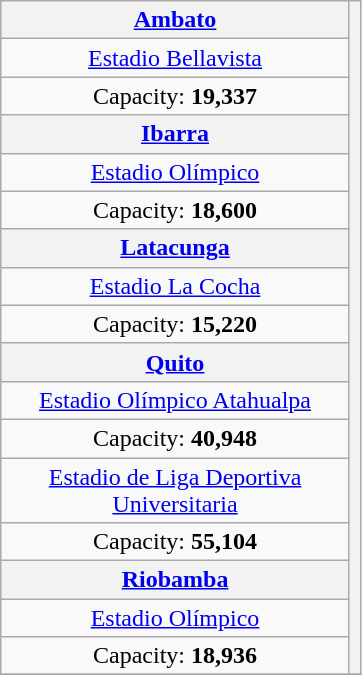<table class=wikitable style="text-align:center">
<tr>
<th width=225><a href='#'>Ambato</a></th>
<th rowspan=17></th>
</tr>
<tr>
<td><a href='#'>Estadio Bellavista</a></td>
</tr>
<tr>
<td>Capacity: <strong>19,337</strong></td>
</tr>
<tr>
<th><a href='#'>Ibarra</a></th>
</tr>
<tr>
<td><a href='#'>Estadio Olímpico</a></td>
</tr>
<tr>
<td>Capacity: <strong>18,600</strong></td>
</tr>
<tr>
<th><a href='#'>Latacunga</a></th>
</tr>
<tr>
<td><a href='#'>Estadio La Cocha</a></td>
</tr>
<tr>
<td>Capacity: <strong>15,220</strong></td>
</tr>
<tr>
<th><a href='#'>Quito</a></th>
</tr>
<tr>
<td><a href='#'>Estadio Olímpico Atahualpa</a></td>
</tr>
<tr>
<td>Capacity: <strong>40,948</strong></td>
</tr>
<tr>
<td><a href='#'>Estadio de Liga Deportiva Universitaria</a></td>
</tr>
<tr>
<td>Capacity: <strong>55,104</strong></td>
</tr>
<tr>
<th><a href='#'>Riobamba</a></th>
</tr>
<tr>
<td><a href='#'>Estadio Olímpico</a></td>
</tr>
<tr>
<td>Capacity: <strong>18,936</strong></td>
</tr>
<tr>
</tr>
</table>
